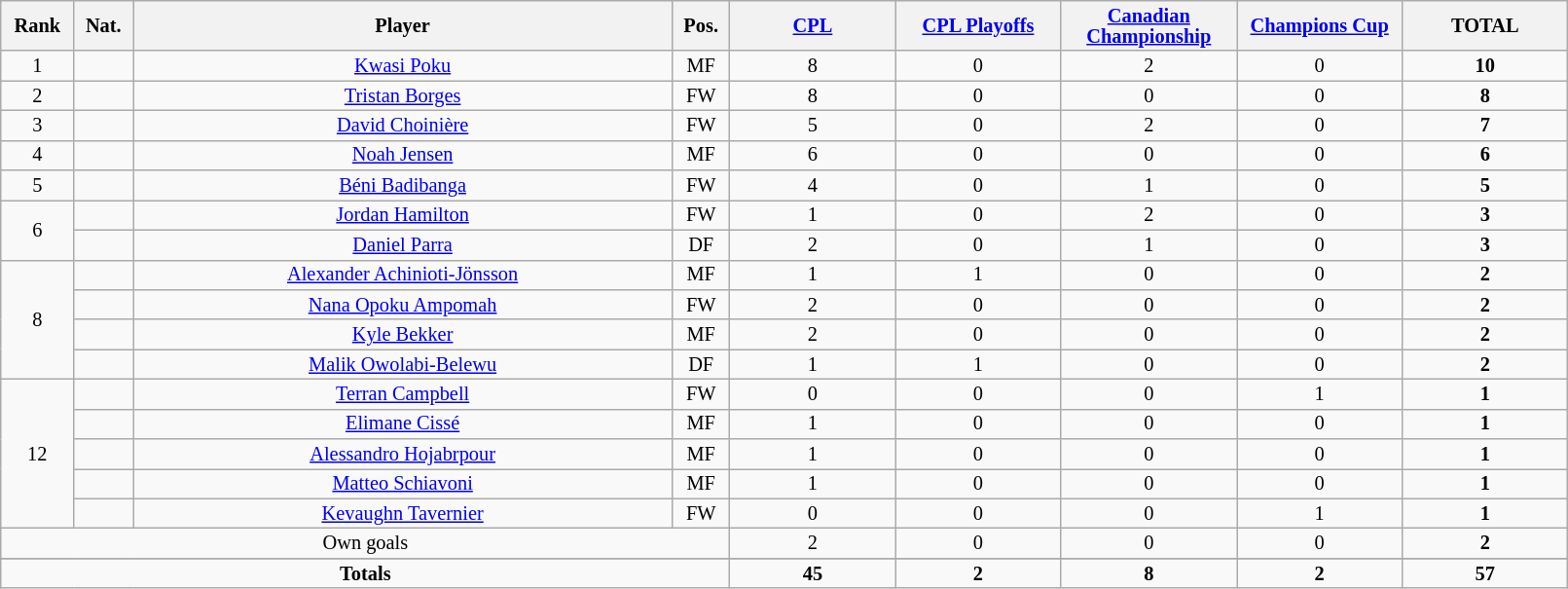<table class="wikitable sortable alternance" style="font-size:85%; text-align:center; line-height:14px; width:85%;">
<tr>
<th width=10>Rank</th>
<th width=10>Nat.</th>
<th scope="col" style="width:275px;">Player</th>
<th width=10>Pos.</th>
<th width=80><a href='#'>CPL</a></th>
<th width=80><a href='#'>CPL Playoffs</a></th>
<th width=80><a href='#'>Canadian Championship</a></th>
<th width=80><a href='#'>Champions Cup</a></th>
<th width=80>TOTAL</th>
</tr>
<tr>
<td>1</td>
<td></td>
<td><a href='#'>Kwasi Poku</a></td>
<td>MF</td>
<td>8</td>
<td>0</td>
<td>2</td>
<td>0</td>
<td><strong>10</strong></td>
</tr>
<tr>
<td>2</td>
<td></td>
<td><a href='#'>Tristan Borges</a></td>
<td>FW</td>
<td>8</td>
<td>0</td>
<td>0</td>
<td>0</td>
<td><strong>8</strong></td>
</tr>
<tr>
<td>3</td>
<td></td>
<td><a href='#'>David Choinière</a></td>
<td>FW</td>
<td>5</td>
<td>0</td>
<td>2</td>
<td>0</td>
<td><strong>7</strong></td>
</tr>
<tr>
<td>4</td>
<td></td>
<td><a href='#'>Noah Jensen</a></td>
<td>MF</td>
<td>6</td>
<td>0</td>
<td>0</td>
<td>0</td>
<td><strong>6</strong></td>
</tr>
<tr>
<td>5</td>
<td></td>
<td><a href='#'>Béni Badibanga</a></td>
<td>FW</td>
<td>4</td>
<td>0</td>
<td>1</td>
<td>0</td>
<td><strong>5</strong></td>
</tr>
<tr>
<td rowspan="2">6</td>
<td></td>
<td><a href='#'>Jordan Hamilton</a></td>
<td>FW</td>
<td>1</td>
<td>0</td>
<td>2</td>
<td>0</td>
<td><strong>3</strong></td>
</tr>
<tr>
<td></td>
<td><a href='#'>Daniel Parra</a></td>
<td>DF</td>
<td>2</td>
<td>0</td>
<td>1</td>
<td>0</td>
<td><strong>3</strong></td>
</tr>
<tr>
<td rowspan="4">8</td>
<td></td>
<td><a href='#'>Alexander Achinioti-Jönsson</a></td>
<td>MF</td>
<td>1</td>
<td>1</td>
<td>0</td>
<td>0</td>
<td><strong>2</strong></td>
</tr>
<tr>
<td></td>
<td><a href='#'>Nana Opoku Ampomah</a></td>
<td>FW</td>
<td>2</td>
<td>0</td>
<td>0</td>
<td>0</td>
<td><strong>2</strong></td>
</tr>
<tr>
<td></td>
<td><a href='#'>Kyle Bekker</a></td>
<td>MF</td>
<td>2</td>
<td>0</td>
<td>0</td>
<td>0</td>
<td><strong>2</strong></td>
</tr>
<tr>
<td></td>
<td><a href='#'>Malik Owolabi-Belewu</a></td>
<td>DF</td>
<td>1</td>
<td>1</td>
<td>0</td>
<td>0</td>
<td><strong>2</strong></td>
</tr>
<tr>
<td rowspan="5">12</td>
<td></td>
<td><a href='#'>Terran Campbell</a></td>
<td>FW</td>
<td>0</td>
<td>0</td>
<td>0</td>
<td>1</td>
<td><strong>1</strong></td>
</tr>
<tr>
<td></td>
<td><a href='#'>Elimane Cissé</a></td>
<td>MF</td>
<td>1</td>
<td>0</td>
<td>0</td>
<td>0</td>
<td><strong>1</strong></td>
</tr>
<tr>
<td></td>
<td><a href='#'>Alessandro Hojabrpour</a></td>
<td>MF</td>
<td>1</td>
<td>0</td>
<td>0</td>
<td>0</td>
<td><strong>1</strong></td>
</tr>
<tr>
<td></td>
<td><a href='#'>Matteo Schiavoni</a></td>
<td>MF</td>
<td>1</td>
<td>0</td>
<td>0</td>
<td>0</td>
<td><strong>1</strong></td>
</tr>
<tr>
<td></td>
<td><a href='#'>Kevaughn Tavernier</a></td>
<td>FW</td>
<td>0</td>
<td>0</td>
<td>0</td>
<td>1</td>
<td><strong>1</strong></td>
</tr>
<tr>
<td colspan="4">Own goals</td>
<td>2</td>
<td>0</td>
<td>0</td>
<td>0</td>
<td><strong>2</strong></td>
</tr>
<tr>
</tr>
<tr class="sortbottom">
<td colspan="4"><strong>Totals</strong></td>
<td><strong>45</strong></td>
<td><strong>2</strong></td>
<td><strong>8</strong></td>
<td><strong>2</strong></td>
<td><strong>57</strong></td>
</tr>
</table>
